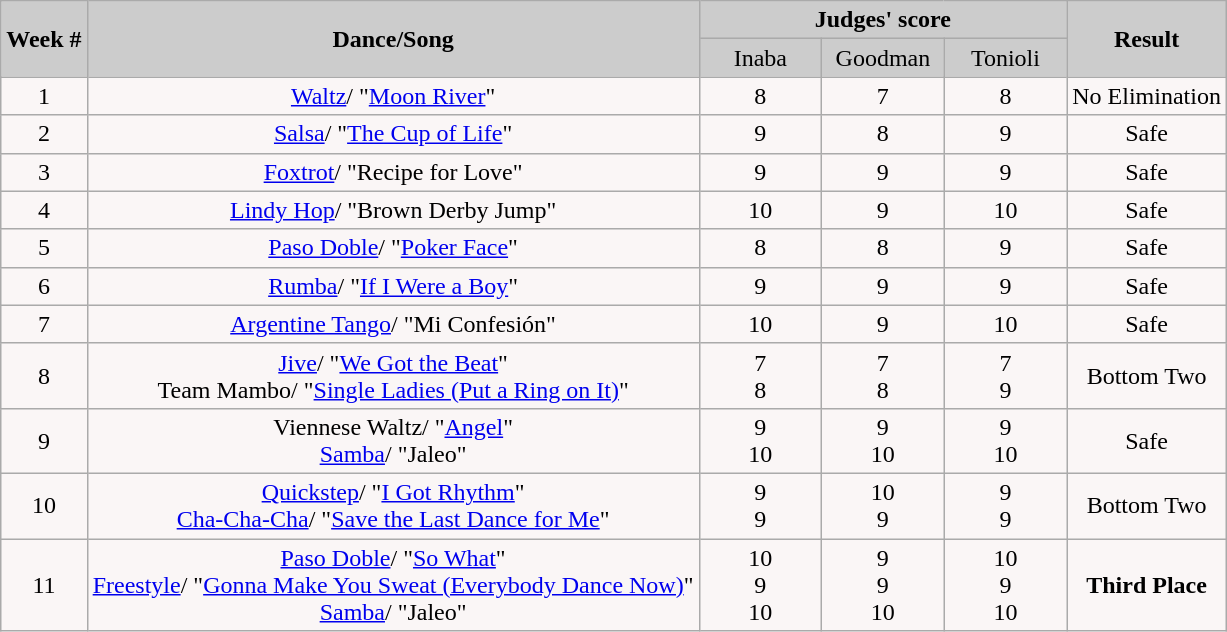<table class="wikitable" style="float:left;">
<tr style="text-align:Center; background:#ccc;">
<td rowspan="2"><strong>Week #</strong></td>
<td rowspan="2"><strong>Dance/Song</strong></td>
<td colspan="3"><strong>Judges' score</strong></td>
<td rowspan="2"><strong>Result</strong></td>
</tr>
<tr style="text-align:center; background:#ccc;">
<td style="width:10%; ">Inaba</td>
<td style="width:10%; ">Goodman</td>
<td style="width:10%; ">Tonioli</td>
</tr>
<tr>
<td style="text-align:center; background:#faf6f6;">1</td>
<td style="text-align:center; background:#faf6f6;"><a href='#'>Waltz</a>/ "<a href='#'>Moon River</a>"</td>
<td style="text-align:center; background:#faf6f6;">8</td>
<td style="text-align:center; background:#faf6f6;">7</td>
<td style="text-align:center; background:#faf6f6;">8</td>
<td style="text-align:center; background:#faf6f6;">No Elimination</td>
</tr>
<tr>
<td style="text-align:center; background:#faf6f6;">2</td>
<td style="text-align:center; background:#faf6f6;"><a href='#'>Salsa</a>/ "<a href='#'>The Cup of Life</a>"</td>
<td style="text-align:center; background:#faf6f6;">9</td>
<td style="text-align:center; background:#faf6f6;">8</td>
<td style="text-align:center; background:#faf6f6;">9</td>
<td style="text-align:center; background:#faf6f6;">Safe</td>
</tr>
<tr style="text-align:center; background:#faf6f6;">
<td>3</td>
<td><a href='#'>Foxtrot</a>/ "Recipe for Love"</td>
<td>9</td>
<td>9</td>
<td>9</td>
<td>Safe</td>
</tr>
<tr style="text-align:center; background:#faf6f6;">
<td>4</td>
<td><a href='#'>Lindy Hop</a>/ "Brown Derby Jump"</td>
<td>10</td>
<td>9</td>
<td>10</td>
<td>Safe</td>
</tr>
<tr>
<td style="text-align:center; background:#faf6f6;">5</td>
<td style="text-align:center; background:#faf6f6;"><a href='#'>Paso Doble</a>/ "<a href='#'>Poker Face</a>"</td>
<td style="text-align:center; background:#faf6f6;">8</td>
<td style="text-align:center; background:#faf6f6;">8</td>
<td style="text-align:center; background:#faf6f6;">9</td>
<td style="text-align:center; background:#faf6f6;">Safe</td>
</tr>
<tr style="text-align:center; background:#faf6f6;">
<td>6</td>
<td><a href='#'>Rumba</a>/ "<a href='#'>If I Were a Boy</a>"</td>
<td>9</td>
<td>9</td>
<td>9</td>
<td>Safe</td>
</tr>
<tr style="text-align:center; background:#faf6f6;">
<td>7</td>
<td><a href='#'>Argentine Tango</a>/ "Mi Confesión"</td>
<td>10</td>
<td>9</td>
<td>10</td>
<td>Safe</td>
</tr>
<tr style="text-align:center; background:#faf6f6;">
<td>8</td>
<td><a href='#'>Jive</a>/ "<a href='#'>We Got the Beat</a>"<br>Team Mambo/ "<a href='#'>Single Ladies (Put a Ring on It)</a>"</td>
<td>7<br>8</td>
<td>7<br>8</td>
<td>7<br>9</td>
<td>Bottom Two</td>
</tr>
<tr>
<td style="text-align:center; background:#faf6f6;">9</td>
<td style="text-align:center; background:#faf6f6;">Viennese Waltz/ "<a href='#'>Angel</a>"<br><a href='#'>Samba</a>/ "Jaleo"</td>
<td style="text-align:center; background:#faf6f6;">9<br>10</td>
<td style="text-align:center; background:#faf6f6;">9<br>10</td>
<td style="text-align:center; background:#faf6f6;">9<br>10</td>
<td style="text-align:center; background:#faf6f6;">Safe</td>
</tr>
<tr style="text-align:center; background:#faf6f6;">
<td>10</td>
<td><a href='#'>Quickstep</a>/ "<a href='#'>I Got Rhythm</a>"<br><a href='#'>Cha-Cha-Cha</a>/ "<a href='#'>Save the Last Dance for Me</a>"</td>
<td>9<br>9</td>
<td>10<br>9</td>
<td>9<br>9</td>
<td>Bottom Two</td>
</tr>
<tr style="text-align:center; background:#faf6f6;">
<td>11</td>
<td><a href='#'>Paso Doble</a>/ "<a href='#'>So What</a>"<br><a href='#'>Freestyle</a>/ "<a href='#'>Gonna Make You Sweat (Everybody Dance Now)</a>"<br><a href='#'>Samba</a>/ "Jaleo"</td>
<td>10<br>9<br>10</td>
<td>9<br>9<br>10</td>
<td>10<br>9<br>10</td>
<td><strong>Third Place</strong></td>
</tr>
</table>
